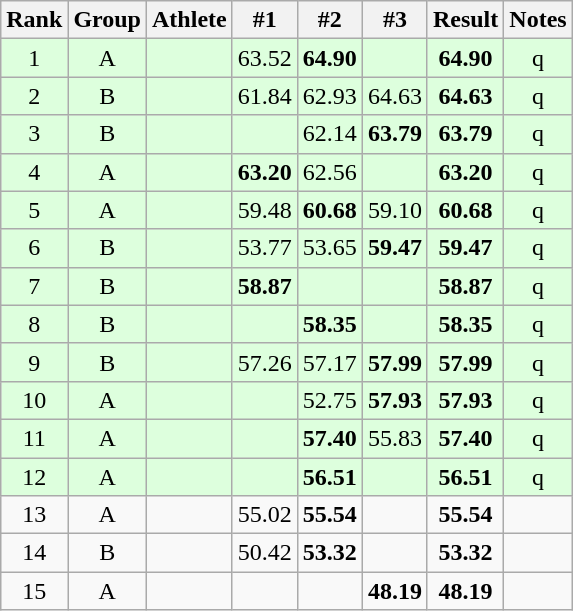<table class="wikitable sortable" style="text-align:center">
<tr>
<th>Rank</th>
<th>Group</th>
<th>Athlete</th>
<th>#1</th>
<th>#2</th>
<th>#3</th>
<th>Result</th>
<th>Notes</th>
</tr>
<tr bgcolor=ddffdd>
<td>1</td>
<td>A</td>
<td align="left"></td>
<td>63.52</td>
<td><strong>64.90</strong></td>
<td></td>
<td><strong>64.90</strong></td>
<td>q</td>
</tr>
<tr bgcolor=ddffdd>
<td>2</td>
<td>B</td>
<td align="left"></td>
<td>61.84</td>
<td>62.93</td>
<td>64.63</td>
<td><strong>64.63</strong></td>
<td>q</td>
</tr>
<tr bgcolor=ddffdd>
<td>3</td>
<td>B</td>
<td align="left"></td>
<td></td>
<td>62.14</td>
<td><strong>63.79</strong></td>
<td><strong>63.79</strong></td>
<td>q</td>
</tr>
<tr bgcolor=ddffdd>
<td>4</td>
<td>A</td>
<td align="left"></td>
<td><strong>63.20</strong></td>
<td>62.56</td>
<td></td>
<td><strong>63.20</strong></td>
<td>q</td>
</tr>
<tr bgcolor=ddffdd>
<td>5</td>
<td>A</td>
<td align="left"></td>
<td>59.48</td>
<td><strong>60.68</strong></td>
<td>59.10</td>
<td><strong>60.68</strong></td>
<td>q</td>
</tr>
<tr bgcolor=ddffdd>
<td>6</td>
<td>B</td>
<td align="left"></td>
<td>53.77</td>
<td>53.65</td>
<td><strong>59.47</strong></td>
<td><strong>59.47</strong></td>
<td>q</td>
</tr>
<tr bgcolor=ddffdd>
<td>7</td>
<td>B</td>
<td align="left"></td>
<td><strong>58.87</strong></td>
<td></td>
<td></td>
<td><strong>58.87</strong></td>
<td>q</td>
</tr>
<tr bgcolor=ddffdd>
<td>8</td>
<td>B</td>
<td align="left"></td>
<td></td>
<td><strong>58.35</strong></td>
<td></td>
<td><strong>58.35</strong></td>
<td>q</td>
</tr>
<tr bgcolor=ddffdd>
<td>9</td>
<td>B</td>
<td align="left"></td>
<td>57.26</td>
<td>57.17</td>
<td><strong>57.99</strong></td>
<td><strong>57.99</strong></td>
<td>q</td>
</tr>
<tr bgcolor=ddffdd>
<td>10</td>
<td>A</td>
<td align="left"></td>
<td></td>
<td>52.75</td>
<td><strong>57.93</strong></td>
<td><strong>57.93</strong></td>
<td>q</td>
</tr>
<tr bgcolor=ddffdd>
<td>11</td>
<td>A</td>
<td align="left"></td>
<td></td>
<td><strong>57.40</strong></td>
<td>55.83</td>
<td><strong>57.40</strong></td>
<td>q</td>
</tr>
<tr bgcolor=ddffdd>
<td>12</td>
<td>A</td>
<td align="left"></td>
<td></td>
<td><strong>56.51</strong></td>
<td></td>
<td><strong>56.51</strong></td>
<td>q</td>
</tr>
<tr>
<td>13</td>
<td>A</td>
<td align="left"></td>
<td>55.02</td>
<td><strong>55.54</strong></td>
<td></td>
<td><strong>55.54</strong></td>
<td></td>
</tr>
<tr>
<td>14</td>
<td>B</td>
<td align="left"></td>
<td>50.42</td>
<td><strong>53.32</strong></td>
<td></td>
<td><strong>53.32</strong></td>
<td></td>
</tr>
<tr>
<td>15</td>
<td>A</td>
<td align="left"></td>
<td></td>
<td></td>
<td><strong>48.19</strong></td>
<td><strong>48.19</strong></td>
<td></td>
</tr>
</table>
